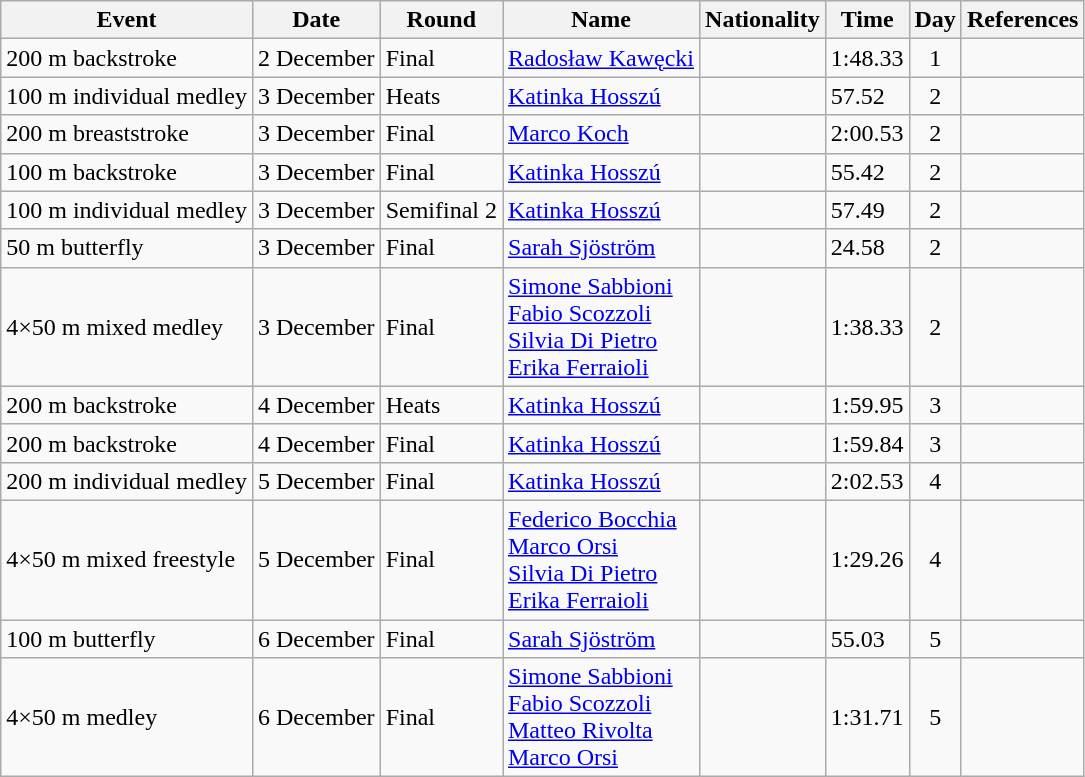<table class="wikitable sortable">
<tr>
<th>Event</th>
<th>Date</th>
<th>Round</th>
<th>Name</th>
<th>Nationality</th>
<th>Time</th>
<th>Day</th>
<th>References</th>
</tr>
<tr>
<td>200 m backstroke</td>
<td>2 December</td>
<td>Final</td>
<td><a href='#'>Radosław Kawęcki</a></td>
<td align=left></td>
<td>1:48.33</td>
<td align=center>1</td>
<td></td>
</tr>
<tr>
<td>100 m individual medley</td>
<td>3 December</td>
<td>Heats</td>
<td><a href='#'>Katinka Hosszú</a></td>
<td align=left></td>
<td>57.52</td>
<td align=center>2</td>
<td></td>
</tr>
<tr>
<td>200 m breaststroke</td>
<td>3 December</td>
<td>Final</td>
<td><a href='#'>Marco Koch</a></td>
<td align=left></td>
<td>2:00.53</td>
<td align=center>2</td>
<td></td>
</tr>
<tr>
<td>100 m backstroke</td>
<td>3 December</td>
<td>Final</td>
<td><a href='#'>Katinka Hosszú</a></td>
<td align=left></td>
<td>55.42</td>
<td align=center>2</td>
<td></td>
</tr>
<tr>
<td>100 m individual medley</td>
<td>3 December</td>
<td>Semifinal 2</td>
<td><a href='#'>Katinka Hosszú</a></td>
<td align=left></td>
<td>57.49</td>
<td align=center>2</td>
<td></td>
</tr>
<tr>
<td>50 m butterfly</td>
<td>3 December</td>
<td>Final</td>
<td><a href='#'>Sarah Sjöström</a></td>
<td align=left></td>
<td>24.58</td>
<td align=center>2</td>
<td></td>
</tr>
<tr>
<td>4×50 m mixed medley</td>
<td>3 December</td>
<td>Final</td>
<td><a href='#'>Simone Sabbioni</a><br><a href='#'>Fabio Scozzoli</a><br><a href='#'>Silvia Di Pietro</a><br><a href='#'>Erika Ferraioli</a></td>
<td align=left></td>
<td>1:38.33</td>
<td align=center>2</td>
<td></td>
</tr>
<tr>
<td>200 m backstroke</td>
<td>4 December</td>
<td>Heats</td>
<td><a href='#'>Katinka Hosszú</a></td>
<td align=left></td>
<td>1:59.95</td>
<td align=center>3</td>
<td></td>
</tr>
<tr>
<td>200 m backstroke</td>
<td>4 December</td>
<td>Final</td>
<td><a href='#'>Katinka Hosszú</a></td>
<td align=left></td>
<td>1:59.84</td>
<td align=center>3</td>
<td></td>
</tr>
<tr>
<td>200 m individual medley</td>
<td>5 December</td>
<td>Final</td>
<td><a href='#'>Katinka Hosszú</a></td>
<td align=left></td>
<td>2:02.53</td>
<td align=center>4</td>
<td></td>
</tr>
<tr>
<td>4×50 m mixed freestyle</td>
<td>5 December</td>
<td>Final</td>
<td><a href='#'>Federico Bocchia</a><br><a href='#'>Marco Orsi</a><br><a href='#'>Silvia Di Pietro</a><br><a href='#'>Erika Ferraioli</a></td>
<td align=left></td>
<td>1:29.26</td>
<td align=center>4</td>
<td></td>
</tr>
<tr>
<td>100 m butterfly</td>
<td>6 December</td>
<td>Final</td>
<td><a href='#'>Sarah Sjöström</a></td>
<td align=left></td>
<td>55.03</td>
<td align=center>5</td>
<td></td>
</tr>
<tr>
<td>4×50 m medley</td>
<td>6 December</td>
<td>Final</td>
<td><a href='#'>Simone Sabbioni</a><br><a href='#'>Fabio Scozzoli</a><br><a href='#'>Matteo Rivolta</a><br><a href='#'>Marco Orsi</a></td>
<td align=left></td>
<td>1:31.71</td>
<td align=center>5</td>
<td></td>
</tr>
</table>
